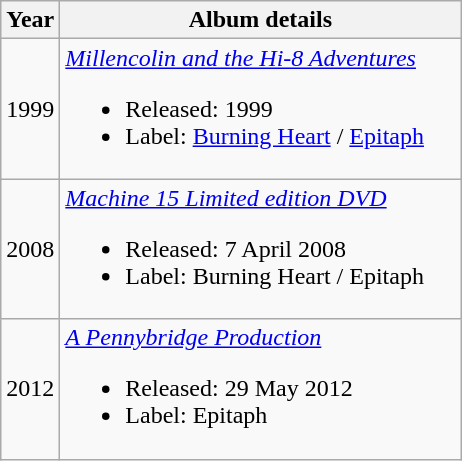<table class="wikitable">
<tr>
<th>Year</th>
<th style="width:260px;">Album details</th>
</tr>
<tr>
<td>1999</td>
<td><em><a href='#'>Millencolin and the Hi-8 Adventures</a></em><br><ul><li>Released: 1999</li><li>Label: <a href='#'>Burning Heart</a> / <a href='#'>Epitaph</a></li></ul></td>
</tr>
<tr>
<td>2008</td>
<td><em><a href='#'>Machine 15 Limited edition DVD</a> </em><br><ul><li>Released: 7 April 2008</li><li>Label: Burning Heart / Epitaph</li></ul></td>
</tr>
<tr>
<td>2012</td>
<td><em><a href='#'>A Pennybridge Production</a></em><br><ul><li>Released: 29 May 2012</li><li>Label: Epitaph</li></ul></td>
</tr>
</table>
